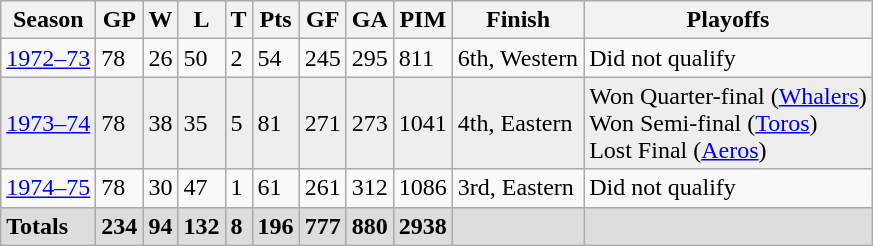<table class="wikitable">
<tr>
<th>Season</th>
<th>GP</th>
<th>W</th>
<th>L</th>
<th>T</th>
<th>Pts</th>
<th>GF</th>
<th>GA</th>
<th>PIM</th>
<th>Finish</th>
<th>Playoffs</th>
</tr>
<tr>
<td><a href='#'>1972–73</a></td>
<td>78</td>
<td>26</td>
<td>50</td>
<td>2</td>
<td>54</td>
<td>245</td>
<td>295</td>
<td>811</td>
<td>6th, Western</td>
<td>Did not qualify</td>
</tr>
<tr bgcolor="#eeeeee">
<td><a href='#'>1973–74</a></td>
<td>78</td>
<td>38</td>
<td>35</td>
<td>5</td>
<td>81</td>
<td>271</td>
<td>273</td>
<td>1041</td>
<td>4th, Eastern</td>
<td>Won Quarter-final (<a href='#'>Whalers</a>) <br> Won Semi-final (<a href='#'>Toros</a>) <br> Lost Final (<a href='#'>Aeros</a>)</td>
</tr>
<tr>
<td><a href='#'>1974–75</a></td>
<td>78</td>
<td>30</td>
<td>47</td>
<td>1</td>
<td>61</td>
<td>261</td>
<td>312</td>
<td>1086</td>
<td>3rd, Eastern</td>
<td>Did not qualify</td>
</tr>
<tr bgcolor="#dddddd">
<td><strong>Totals</strong></td>
<td><strong>234</strong></td>
<td><strong>94</strong></td>
<td><strong>132</strong></td>
<td><strong>8</strong></td>
<td><strong>196</strong></td>
<td><strong>777</strong></td>
<td><strong>880</strong></td>
<td><strong>2938</strong></td>
<td></td>
<td></td>
</tr>
</table>
